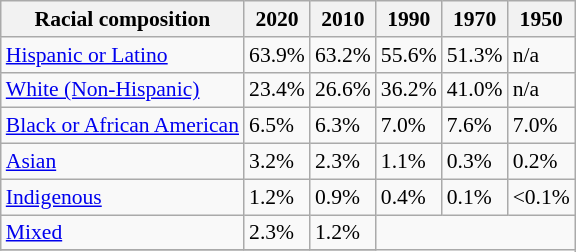<table class="wikitable sortable collapsible" style="font-size: 90%;">
<tr>
<th>Racial composition</th>
<th>2020</th>
<th>2010</th>
<th>1990</th>
<th>1970</th>
<th>1950</th>
</tr>
<tr>
<td><a href='#'>Hispanic or Latino</a></td>
<td>63.9%</td>
<td>63.2%</td>
<td>55.6%</td>
<td>51.3%</td>
<td>n/a</td>
</tr>
<tr>
<td><a href='#'>White (Non-Hispanic)</a></td>
<td>23.4%</td>
<td>26.6%</td>
<td>36.2%</td>
<td>41.0%</td>
<td>n/a</td>
</tr>
<tr>
<td><a href='#'>Black or African American</a></td>
<td>6.5%</td>
<td>6.3%</td>
<td>7.0%</td>
<td>7.6%</td>
<td>7.0%</td>
</tr>
<tr>
<td><a href='#'>Asian</a></td>
<td>3.2%</td>
<td>2.3%</td>
<td>1.1%</td>
<td>0.3%</td>
<td>0.2%</td>
</tr>
<tr>
<td><a href='#'>Indigenous</a></td>
<td>1.2%</td>
<td>0.9%</td>
<td>0.4%</td>
<td>0.1%</td>
<td><0.1%</td>
</tr>
<tr>
<td><a href='#'>Mixed</a></td>
<td>2.3%</td>
<td>1.2%</td>
</tr>
<tr>
</tr>
</table>
